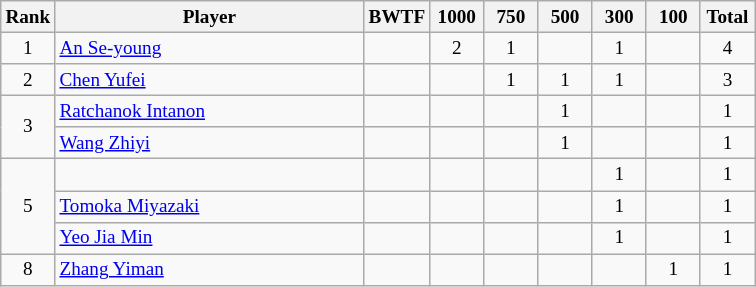<table class="wikitable" style="font-size:80%; text-align:center">
<tr>
<th width="30">Rank</th>
<th width="200">Player</th>
<th width="30">BWTF</th>
<th width="30">1000</th>
<th width="30">750</th>
<th width="30">500</th>
<th width="30">300</th>
<th width="30">100</th>
<th width="30">Total</th>
</tr>
<tr>
<td>1</td>
<td align="left"> <a href='#'>An Se-young</a></td>
<td></td>
<td>2</td>
<td>1</td>
<td></td>
<td>1</td>
<td></td>
<td>4</td>
</tr>
<tr>
<td>2</td>
<td align="left"> <a href='#'>Chen Yufei</a></td>
<td></td>
<td></td>
<td>1</td>
<td>1</td>
<td>1</td>
<td></td>
<td>3</td>
</tr>
<tr>
<td rowspan="2">3</td>
<td align="left"> <a href='#'>Ratchanok Intanon</a></td>
<td></td>
<td></td>
<td></td>
<td>1</td>
<td></td>
<td></td>
<td>1</td>
</tr>
<tr>
<td align="left"> <a href='#'>Wang Zhiyi</a></td>
<td></td>
<td></td>
<td></td>
<td>1</td>
<td></td>
<td></td>
<td>1</td>
</tr>
<tr>
<td rowspan="3">5</td>
<td align="left"> </td>
<td></td>
<td></td>
<td></td>
<td></td>
<td>1</td>
<td></td>
<td>1</td>
</tr>
<tr>
<td align="left"> <a href='#'>Tomoka Miyazaki</a></td>
<td></td>
<td></td>
<td></td>
<td></td>
<td>1</td>
<td></td>
<td>1</td>
</tr>
<tr>
<td align="left"> <a href='#'>Yeo Jia Min</a></td>
<td></td>
<td></td>
<td></td>
<td></td>
<td>1</td>
<td></td>
<td>1</td>
</tr>
<tr>
<td>8</td>
<td align="left"> <a href='#'>Zhang Yiman</a></td>
<td></td>
<td></td>
<td></td>
<td></td>
<td></td>
<td>1</td>
<td>1</td>
</tr>
</table>
